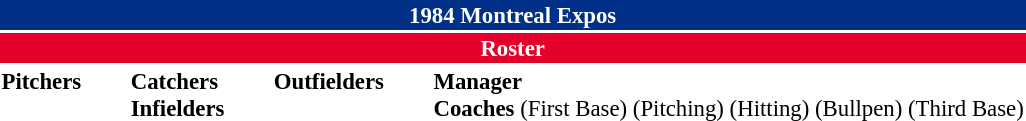<table class="toccolours" style="font-size: 95%;">
<tr>
<th colspan="10" style="background-color: #003087; color: #FFFFFF; text-align: center;">1984 Montreal Expos</th>
</tr>
<tr>
<td colspan="10" style="background-color: #E4002B; color: #FFFFFF; text-align: center;"><strong>Roster</strong></td>
</tr>
<tr>
<td valign="top"><strong>Pitchers</strong><br>














</td>
<td width="25px"></td>
<td valign="top"><strong>Catchers</strong><br>


<strong>Infielders</strong>














</td>
<td width="25px"></td>
<td valign="top"><strong>Outfielders</strong><br>







</td>
<td width="25px"></td>
<td valign="top"><strong>Manager</strong><br>

<strong>Coaches</strong>
 (First Base)
 (Pitching)
 (Hitting)
 (Bullpen)
 (Third Base)</td>
</tr>
<tr>
</tr>
</table>
